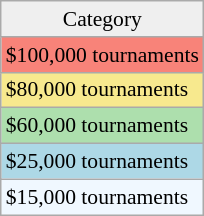<table class=wikitable style=font-size:90%;>
<tr align=center>
<td style="background:#efefef;">Category</td>
</tr>
<tr style="background:#f88379;">
<td>$100,000 tournaments</td>
</tr>
<tr style="background:#f7e98e;">
<td>$80,000 tournaments</td>
</tr>
<tr style="background:#addfad;">
<td>$60,000 tournaments</td>
</tr>
<tr style="background:lightblue;">
<td>$25,000 tournaments</td>
</tr>
<tr style="background:#f0f8ff;">
<td>$15,000 tournaments</td>
</tr>
</table>
